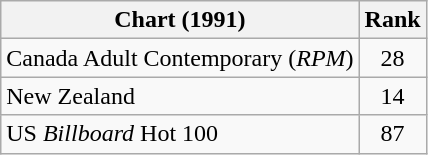<table class="wikitable sortable">
<tr>
<th>Chart (1991)</th>
<th>Rank</th>
</tr>
<tr>
<td>Canada Adult Contemporary (<em>RPM</em>)</td>
<td style="text-align:center;">28</td>
</tr>
<tr>
<td>New Zealand</td>
<td style="text-align:center;">14</td>
</tr>
<tr>
<td>US <em>Billboard</em> Hot 100</td>
<td style="text-align:center;">87</td>
</tr>
</table>
